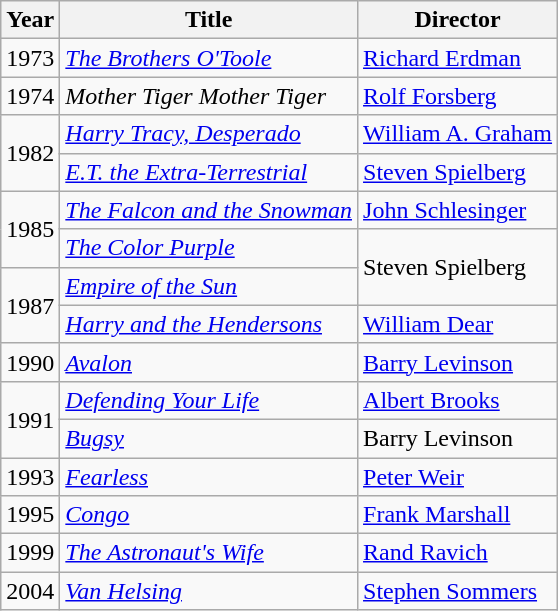<table class="wikitable">
<tr>
<th>Year</th>
<th>Title</th>
<th>Director</th>
</tr>
<tr>
<td>1973</td>
<td><em><a href='#'>The Brothers O'Toole</a></em></td>
<td><a href='#'>Richard Erdman</a></td>
</tr>
<tr>
<td>1974</td>
<td><em>Mother Tiger Mother Tiger</em></td>
<td><a href='#'>Rolf Forsberg</a></td>
</tr>
<tr>
<td rowspan=2>1982</td>
<td><em><a href='#'>Harry Tracy, Desperado</a></em></td>
<td><a href='#'>William A. Graham</a></td>
</tr>
<tr>
<td><em><a href='#'>E.T. the Extra-Terrestrial</a></em></td>
<td><a href='#'>Steven Spielberg</a></td>
</tr>
<tr>
<td rowspan=2>1985</td>
<td><em><a href='#'>The Falcon and the Snowman</a></em></td>
<td><a href='#'>John Schlesinger</a></td>
</tr>
<tr>
<td><em><a href='#'>The Color Purple</a></em></td>
<td rowspan=2>Steven Spielberg</td>
</tr>
<tr>
<td rowspan=2>1987</td>
<td><em><a href='#'>Empire of the Sun</a></em></td>
</tr>
<tr>
<td><em><a href='#'>Harry and the Hendersons</a></em></td>
<td><a href='#'>William Dear</a></td>
</tr>
<tr>
<td>1990</td>
<td><em><a href='#'>Avalon</a></em></td>
<td><a href='#'>Barry Levinson</a></td>
</tr>
<tr>
<td rowspan=2>1991</td>
<td><em><a href='#'>Defending Your Life</a></em></td>
<td><a href='#'>Albert Brooks</a></td>
</tr>
<tr>
<td><em><a href='#'>Bugsy</a></em></td>
<td>Barry Levinson</td>
</tr>
<tr>
<td>1993</td>
<td><em><a href='#'>Fearless</a></em></td>
<td><a href='#'>Peter Weir</a></td>
</tr>
<tr>
<td>1995</td>
<td><em><a href='#'>Congo</a></em></td>
<td><a href='#'>Frank Marshall</a></td>
</tr>
<tr>
<td>1999</td>
<td><em><a href='#'>The Astronaut's Wife</a></em></td>
<td><a href='#'>Rand Ravich</a></td>
</tr>
<tr>
<td>2004</td>
<td><em><a href='#'>Van Helsing</a></em></td>
<td><a href='#'>Stephen Sommers</a></td>
</tr>
</table>
